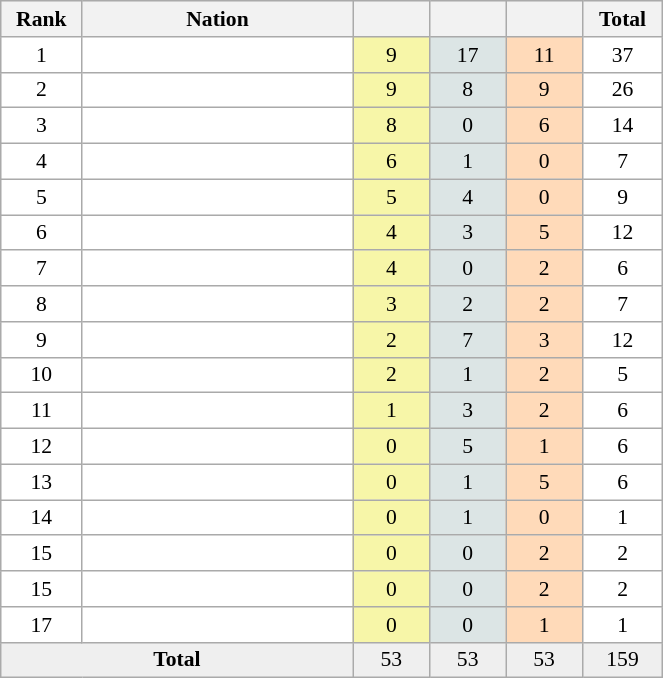<table class=wikitable width=35% cellspacing="1" cellpadding="3" style="border:1px solid #AAAAAA;font-size:90%">
<tr bgcolor="#EFEFEF">
<th width=50>Rank</th>
<th width=200>Nation</th>
<th width=50></th>
<th width=50></th>
<th width=50></th>
<th width=50>Total</th>
</tr>
<tr align="center" valign="top" bgcolor="#FFFFFF">
<td rowspan="1" valign="center">1</td>
<td align="left"></td>
<td style="background:#F7F6A8;">9</td>
<td style="background:#DCE5E5;">17</td>
<td style="background:#FFDAB9;">11</td>
<td>37</td>
</tr>
<tr align="center" valign="top" bgcolor="#FFFFFF">
<td rowspan="1" valign="center">2</td>
<td align="left"></td>
<td style="background:#F7F6A8;">9</td>
<td style="background:#DCE5E5;">8</td>
<td style="background:#FFDAB9;">9</td>
<td>26</td>
</tr>
<tr align="center" valign="top" bgcolor="#FFFFFF">
<td rowspan="1" valign="center">3</td>
<td align="left"></td>
<td style="background:#F7F6A8;">8</td>
<td style="background:#DCE5E5;">0</td>
<td style="background:#FFDAB9;">6</td>
<td>14</td>
</tr>
<tr align="center" valign="top" bgcolor="#FFFFFF">
<td rowspan="1" valign="center">4</td>
<td align="left"></td>
<td style="background:#F7F6A8;">6</td>
<td style="background:#DCE5E5;">1</td>
<td style="background:#FFDAB9;">0</td>
<td>7</td>
</tr>
<tr align="center" valign="top" bgcolor="#FFFFFF">
<td rowspan="1" valign="center">5</td>
<td align="left"></td>
<td style="background:#F7F6A8;">5</td>
<td style="background:#DCE5E5;">4</td>
<td style="background:#FFDAB9;">0</td>
<td>9</td>
</tr>
<tr align="center" valign="top" bgcolor="#FFFFFF">
<td rowspan="1" valign="center">6</td>
<td align="left"></td>
<td style="background:#F7F6A8;">4</td>
<td style="background:#DCE5E5;">3</td>
<td style="background:#FFDAB9;">5</td>
<td>12</td>
</tr>
<tr align="center" valign="top" bgcolor="#FFFFFF">
<td rowspan="1" valign="center">7</td>
<td align="left"></td>
<td style="background:#F7F6A8;">4</td>
<td style="background:#DCE5E5;">0</td>
<td style="background:#FFDAB9;">2</td>
<td>6</td>
</tr>
<tr align="center" valign="top" bgcolor="#FFFFFF">
<td rowspan="1" valign="center">8</td>
<td align="left"></td>
<td style="background:#F7F6A8;">3</td>
<td style="background:#DCE5E5;">2</td>
<td style="background:#FFDAB9;">2</td>
<td>7</td>
</tr>
<tr align="center" valign="top" bgcolor="#FFFFFF">
<td rowspan="1" valign="center">9</td>
<td align="left"></td>
<td style="background:#F7F6A8;">2</td>
<td style="background:#DCE5E5;">7</td>
<td style="background:#FFDAB9;">3</td>
<td>12</td>
</tr>
<tr align="center" valign="top" bgcolor="#FFFFFF">
<td rowspan="1" valign="center">10</td>
<td align="left"></td>
<td style="background:#F7F6A8;">2</td>
<td style="background:#DCE5E5;">1</td>
<td style="background:#FFDAB9;">2</td>
<td>5</td>
</tr>
<tr align="center" valign="top" bgcolor="#FFFFFF">
<td rowspan="1" valign="center">11</td>
<td align="left"></td>
<td style="background:#F7F6A8;">1</td>
<td style="background:#DCE5E5;">3</td>
<td style="background:#FFDAB9;">2</td>
<td>6</td>
</tr>
<tr align="center" valign="top" bgcolor="#FFFFFF">
<td rowspan="1" valign="center">12</td>
<td align="left"></td>
<td style="background:#F7F6A8;">0</td>
<td style="background:#DCE5E5;">5</td>
<td style="background:#FFDAB9;">1</td>
<td>6</td>
</tr>
<tr align="center" valign="top" bgcolor="#FFFFFF">
<td rowspan="1" valign="center">13</td>
<td align="left"></td>
<td style="background:#F7F6A8;">0</td>
<td style="background:#DCE5E5;">1</td>
<td style="background:#FFDAB9;">5</td>
<td>6</td>
</tr>
<tr align="center" valign="top" bgcolor="#FFFFFF">
<td rowspan="1" valign="center">14</td>
<td align="left"></td>
<td style="background:#F7F6A8;">0</td>
<td style="background:#DCE5E5;">1</td>
<td style="background:#FFDAB9;">0</td>
<td>1</td>
</tr>
<tr align="center" valign="top" bgcolor="#FFFFFF">
<td rowspan="1" valign="center">15</td>
<td align="left"></td>
<td style="background:#F7F6A8;">0</td>
<td style="background:#DCE5E5;">0</td>
<td style="background:#FFDAB9;">2</td>
<td>2</td>
</tr>
<tr align="center" valign="top" bgcolor="#FFFFFF">
<td rowspan="1" valign="center">15</td>
<td align="left"></td>
<td style="background:#F7F6A8;">0</td>
<td style="background:#DCE5E5;">0</td>
<td style="background:#FFDAB9;">2</td>
<td>2</td>
</tr>
<tr align="center" valign="top" bgcolor="#FFFFFF">
<td rowspan="1" valign="center">17</td>
<td align="left"></td>
<td style="background:#F7F6A8;">0</td>
<td style="background:#DCE5E5;">0</td>
<td style="background:#FFDAB9;">1</td>
<td>1</td>
</tr>
<tr align="center" valign="top" bgcolor="#EFEFEF">
<td colspan="2" rowspan="1" valign="center"><strong>Total</strong></td>
<td>53</td>
<td>53</td>
<td>53</td>
<td>159</td>
</tr>
</table>
